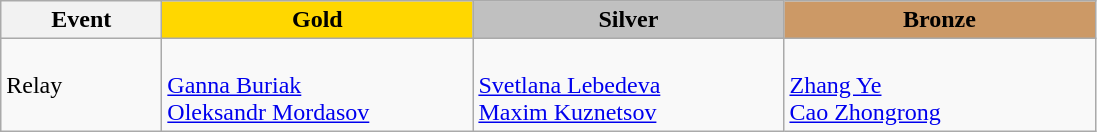<table class="wikitable">
<tr>
<th width="100">Event</th>
<th style="background-color:gold;" width="200"> Gold</th>
<th style="background-color:silver;" width="200">Silver</th>
<th style="background-color:#CC9966;" width="200"> Bronze</th>
</tr>
<tr>
<td>Relay</td>
<td><br><a href='#'>Ganna Buriak</a><br><a href='#'>Oleksandr Mordasov</a></td>
<td><br><a href='#'>Svetlana Lebedeva</a><br><a href='#'>Maxim Kuznetsov</a></td>
<td><br><a href='#'>Zhang Ye</a><br><a href='#'>Cao Zhongrong</a></td>
</tr>
</table>
